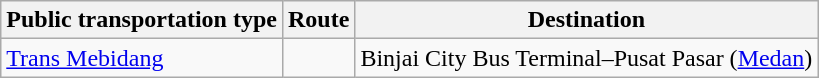<table class="wikitable">
<tr>
<th>Public transportation type</th>
<th>Route</th>
<th>Destination</th>
</tr>
<tr>
<td><a href='#'>Trans Mebidang</a></td>
<td></td>
<td>Binjai City Bus Terminal–Pusat Pasar (<a href='#'>Medan</a>)</td>
</tr>
</table>
